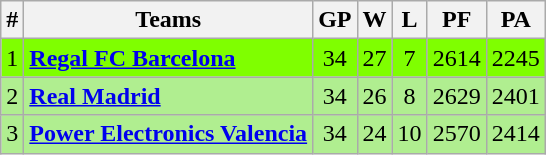<table class="wikitable" style="text-align: center;">
<tr>
<th>#</th>
<th>Teams</th>
<th>GP</th>
<th>W</th>
<th>L</th>
<th>PF</th>
<th>PA</th>
</tr>
<tr bgcolor=7fff00>
<td>1</td>
<td align="left"><strong><a href='#'>Regal FC Barcelona</a></strong></td>
<td>34</td>
<td>27</td>
<td>7</td>
<td>2614</td>
<td>2245</td>
</tr>
<tr bgcolor=B0EE90>
<td>2</td>
<td align="left"><strong><a href='#'>Real Madrid</a></strong></td>
<td>34</td>
<td>26</td>
<td>8</td>
<td>2629</td>
<td>2401</td>
</tr>
<tr bgcolor=B0EE90>
<td>3</td>
<td align="left"><strong><a href='#'>Power Electronics Valencia</a></strong></td>
<td>34</td>
<td>24</td>
<td>10</td>
<td>2570</td>
<td>2414</td>
</tr>
</table>
